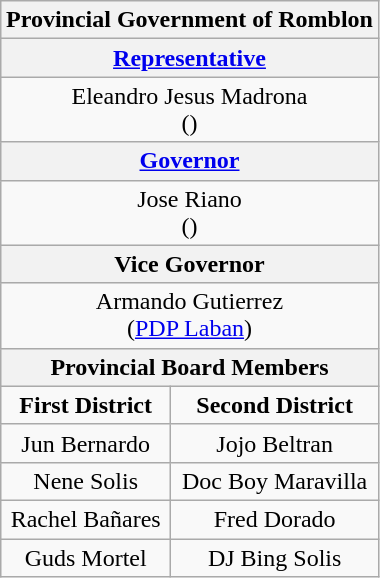<table class="wikitable" style="margin:1.7em;margin-top:0;text-align:center;" align=right>
<tr>
<th scope="col" colspan="2">Provincial Government of Romblon<br></th>
</tr>
<tr>
<th colspan="2"><a href='#'>Representative</a></th>
</tr>
<tr>
<td colspan="2">Eleandro Jesus Madrona<br>()</td>
</tr>
<tr>
<th colspan="2"><a href='#'>Governor</a></th>
</tr>
<tr>
<td colspan="2">Jose Riano<br>()</td>
</tr>
<tr>
<th colspan="2">Vice Governor</th>
</tr>
<tr>
<td colspan="2">Armando Gutierrez<br>(<a href='#'>PDP Laban</a>)</td>
</tr>
<tr>
<th colspan="2">Provincial Board Members</th>
</tr>
<tr style="font-weight:bold;">
<td>First District</td>
<td>Second District</td>
</tr>
<tr>
<td>Jun Bernardo</td>
<td>Jojo Beltran</td>
</tr>
<tr>
<td>Nene Solis</td>
<td>Doc Boy Maravilla</td>
</tr>
<tr>
<td>Rachel Bañares</td>
<td>Fred Dorado</td>
</tr>
<tr>
<td>Guds Mortel</td>
<td>DJ Bing Solis</td>
</tr>
</table>
